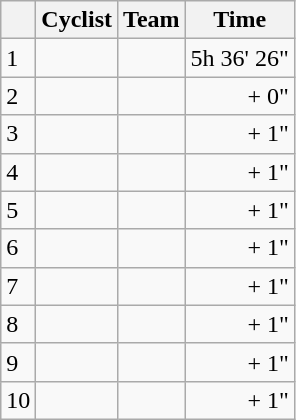<table class="wikitable">
<tr>
<th></th>
<th>Cyclist</th>
<th>Team</th>
<th>Time</th>
</tr>
<tr>
<td>1</td>
<td></td>
<td></td>
<td align="right">5h 36' 26"</td>
</tr>
<tr>
<td>2</td>
<td></td>
<td></td>
<td align="right">+ 0"</td>
</tr>
<tr>
<td>3</td>
<td></td>
<td></td>
<td align="right">+ 1"</td>
</tr>
<tr>
<td>4</td>
<td></td>
<td></td>
<td align="right">+ 1"</td>
</tr>
<tr>
<td>5</td>
<td></td>
<td></td>
<td align="right">+ 1"</td>
</tr>
<tr>
<td>6</td>
<td></td>
<td></td>
<td align="right">+ 1"</td>
</tr>
<tr>
<td>7</td>
<td></td>
<td></td>
<td align="right">+ 1"</td>
</tr>
<tr>
<td>8</td>
<td></td>
<td></td>
<td align="right">+ 1"</td>
</tr>
<tr>
<td>9</td>
<td></td>
<td></td>
<td align="right">+ 1"</td>
</tr>
<tr>
<td>10</td>
<td></td>
<td></td>
<td align="right">+ 1"</td>
</tr>
</table>
